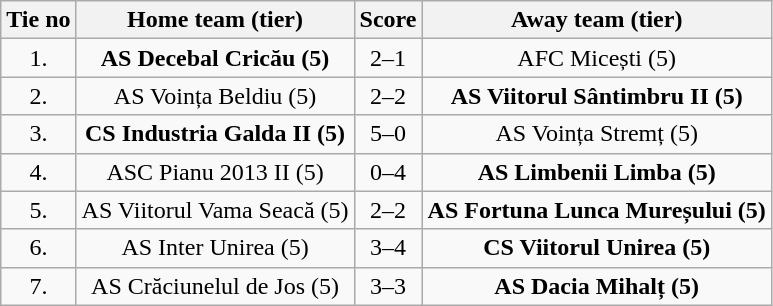<table class="wikitable" style="text-align: center">
<tr>
<th>Tie no</th>
<th>Home team (tier)</th>
<th>Score</th>
<th>Away team (tier)</th>
</tr>
<tr>
<td>1.</td>
<td><strong>AS Decebal Cricău (5)</strong></td>
<td>2–1</td>
<td>AFC Micești (5)</td>
</tr>
<tr>
<td>2.</td>
<td>AS Voința Beldiu (5)</td>
<td>2–2 </td>
<td><strong>AS Viitorul Sântimbru II (5)</strong></td>
</tr>
<tr>
<td>3.</td>
<td><strong>CS Industria Galda II (5)</strong></td>
<td>5–0</td>
<td>AS Voința Stremț (5)</td>
</tr>
<tr>
<td>4.</td>
<td>ASC Pianu 2013 II (5)</td>
<td>0–4</td>
<td><strong>AS Limbenii Limba (5)</strong></td>
</tr>
<tr>
<td>5.</td>
<td>AS Viitorul Vama Seacă (5)</td>
<td>2–2 </td>
<td><strong>AS Fortuna Lunca Mureșului (5)</strong></td>
</tr>
<tr>
<td>6.</td>
<td>AS Inter Unirea (5)</td>
<td>3–4</td>
<td><strong>CS Viitorul Unirea (5)</strong></td>
</tr>
<tr>
<td>7.</td>
<td>AS Crăciunelul de Jos (5)</td>
<td>3–3 </td>
<td><strong>AS Dacia Mihalț (5)</strong></td>
</tr>
</table>
